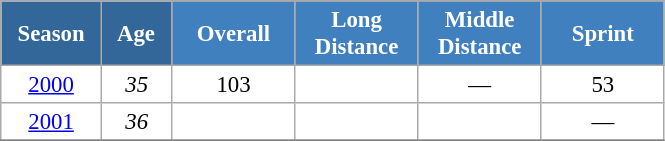<table class="wikitable" style="font-size:95%; text-align:center; border:grey solid 1px; border-collapse:collapse; background:#ffffff;">
<tr>
<th style="background-color:#369; color:white; width:60px;" rowspan="2"> Season </th>
<th style="background-color:#369; color:white; width:40px;" rowspan="2"> Age </th>
</tr>
<tr>
<th style="background-color:#4180be; color:white; width:75px;">Overall</th>
<th style="background-color:#4180be; color:white; width:75px;">Long Distance</th>
<th style="background-color:#4180be; color:white; width:75px;">Middle Distance</th>
<th style="background-color:#4180be; color:white; width:75px;">Sprint</th>
</tr>
<tr>
<td><a href='#'>2000</a></td>
<td><em>35</em></td>
<td>103</td>
<td></td>
<td>—</td>
<td>53</td>
</tr>
<tr>
<td><a href='#'>2001</a></td>
<td><em>36</em></td>
<td></td>
<td></td>
<td></td>
<td>—</td>
</tr>
<tr>
</tr>
</table>
